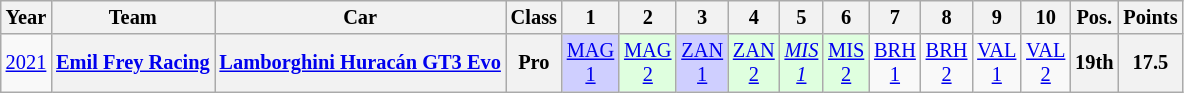<table class="wikitable" border="1" style="text-align:center; font-size:85%;">
<tr>
<th>Year</th>
<th>Team</th>
<th>Car</th>
<th>Class</th>
<th>1</th>
<th>2</th>
<th>3</th>
<th>4</th>
<th>5</th>
<th>6</th>
<th>7</th>
<th>8</th>
<th>9</th>
<th>10</th>
<th>Pos.</th>
<th>Points</th>
</tr>
<tr>
<td><a href='#'>2021</a></td>
<th nowrap><a href='#'>Emil Frey Racing</a></th>
<th nowrap><a href='#'>Lamborghini Huracán GT3 Evo</a></th>
<th>Pro</th>
<td style="background:#CFCFFF;"><a href='#'>MAG<br>1</a><br></td>
<td style="background:#DFFFDF;"><a href='#'>MAG<br>2</a><br></td>
<td style="background:#CFCFFF;"><a href='#'>ZAN<br>1</a><br></td>
<td style="background:#DFFFDF;"><a href='#'>ZAN<br>2</a><br></td>
<td style="background:#DFFFDF;"><em><a href='#'>MIS<br>1</a></em><br></td>
<td style="background:#DFFFDF;"><a href='#'>MIS<br>2</a><br></td>
<td><a href='#'>BRH<br>1</a></td>
<td><a href='#'>BRH<br>2</a></td>
<td><a href='#'>VAL<br>1</a></td>
<td><a href='#'>VAL <br>2</a></td>
<th>19th</th>
<th>17.5</th>
</tr>
</table>
